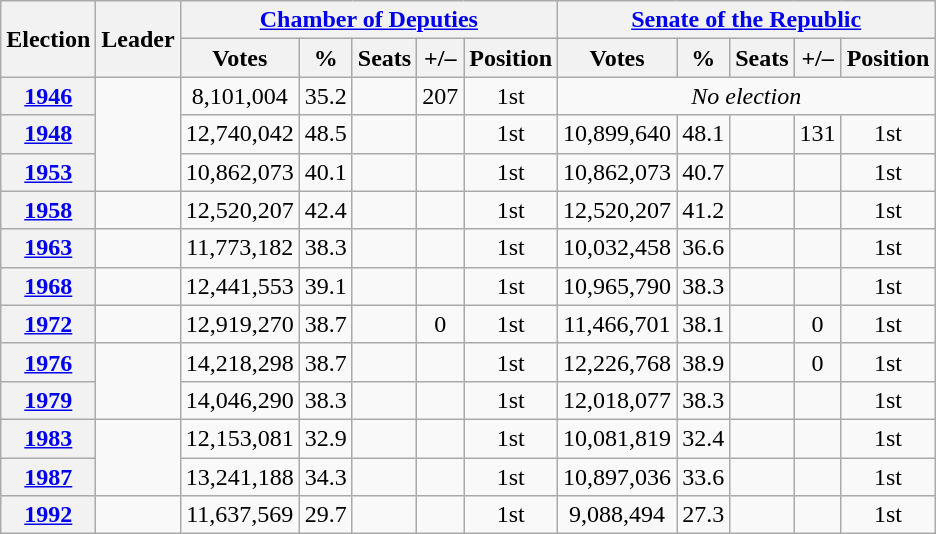<table class="wikitable" style="text-align:center">
<tr>
<th rowspan="2">Election</th>
<th rowspan="2">Leader</th>
<th colspan="5"><a href='#'>Chamber of Deputies</a></th>
<th colspan="5"><a href='#'>Senate of the Republic</a></th>
</tr>
<tr>
<th>Votes</th>
<th>%</th>
<th>Seats</th>
<th>+/–</th>
<th>Position</th>
<th>Votes</th>
<th>%</th>
<th>Seats</th>
<th>+/–</th>
<th>Position</th>
</tr>
<tr>
<th><a href='#'>1946</a></th>
<td rowspan=3></td>
<td>8,101,004</td>
<td>35.2</td>
<td></td>
<td> 207</td>
<td> 1st</td>
<td colspan=5><em>No election</em></td>
</tr>
<tr>
<th><a href='#'>1948</a></th>
<td>12,740,042</td>
<td>48.5</td>
<td></td>
<td></td>
<td> 1st</td>
<td>10,899,640</td>
<td>48.1</td>
<td></td>
<td> 131</td>
<td> 1st</td>
</tr>
<tr>
<th><a href='#'>1953</a></th>
<td>10,862,073</td>
<td>40.1</td>
<td></td>
<td></td>
<td> 1st</td>
<td>10,862,073</td>
<td>40.7</td>
<td></td>
<td></td>
<td> 1st</td>
</tr>
<tr>
<th><a href='#'>1958</a></th>
<td></td>
<td>12,520,207</td>
<td>42.4</td>
<td></td>
<td></td>
<td> 1st</td>
<td>12,520,207</td>
<td>41.2</td>
<td></td>
<td></td>
<td> 1st</td>
</tr>
<tr>
<th><a href='#'>1963</a></th>
<td></td>
<td>11,773,182</td>
<td>38.3</td>
<td></td>
<td></td>
<td> 1st</td>
<td>10,032,458</td>
<td>36.6</td>
<td></td>
<td></td>
<td> 1st</td>
</tr>
<tr>
<th><a href='#'>1968</a></th>
<td></td>
<td>12,441,553</td>
<td>39.1</td>
<td></td>
<td></td>
<td> 1st</td>
<td>10,965,790</td>
<td>38.3</td>
<td></td>
<td></td>
<td> 1st</td>
</tr>
<tr>
<th><a href='#'>1972</a></th>
<td></td>
<td>12,919,270</td>
<td>38.7</td>
<td></td>
<td> 0</td>
<td> 1st</td>
<td>11,466,701</td>
<td>38.1</td>
<td></td>
<td> 0</td>
<td> 1st</td>
</tr>
<tr>
<th><a href='#'>1976</a></th>
<td rowspan=2></td>
<td>14,218,298</td>
<td>38.7</td>
<td></td>
<td></td>
<td> 1st</td>
<td>12,226,768</td>
<td>38.9</td>
<td></td>
<td> 0</td>
<td> 1st</td>
</tr>
<tr>
<th><a href='#'>1979</a></th>
<td>14,046,290</td>
<td>38.3</td>
<td></td>
<td></td>
<td> 1st</td>
<td>12,018,077</td>
<td>38.3</td>
<td></td>
<td></td>
<td> 1st</td>
</tr>
<tr>
<th><a href='#'>1983</a></th>
<td rowspan=2></td>
<td>12,153,081</td>
<td>32.9</td>
<td></td>
<td></td>
<td> 1st</td>
<td>10,081,819</td>
<td>32.4</td>
<td></td>
<td></td>
<td> 1st</td>
</tr>
<tr>
<th><a href='#'>1987</a></th>
<td>13,241,188</td>
<td>34.3</td>
<td></td>
<td></td>
<td> 1st</td>
<td>10,897,036</td>
<td>33.6</td>
<td></td>
<td></td>
<td> 1st</td>
</tr>
<tr>
<th><a href='#'>1992</a></th>
<td></td>
<td>11,637,569</td>
<td>29.7</td>
<td></td>
<td></td>
<td> 1st</td>
<td>9,088,494</td>
<td>27.3</td>
<td></td>
<td></td>
<td> 1st</td>
</tr>
</table>
